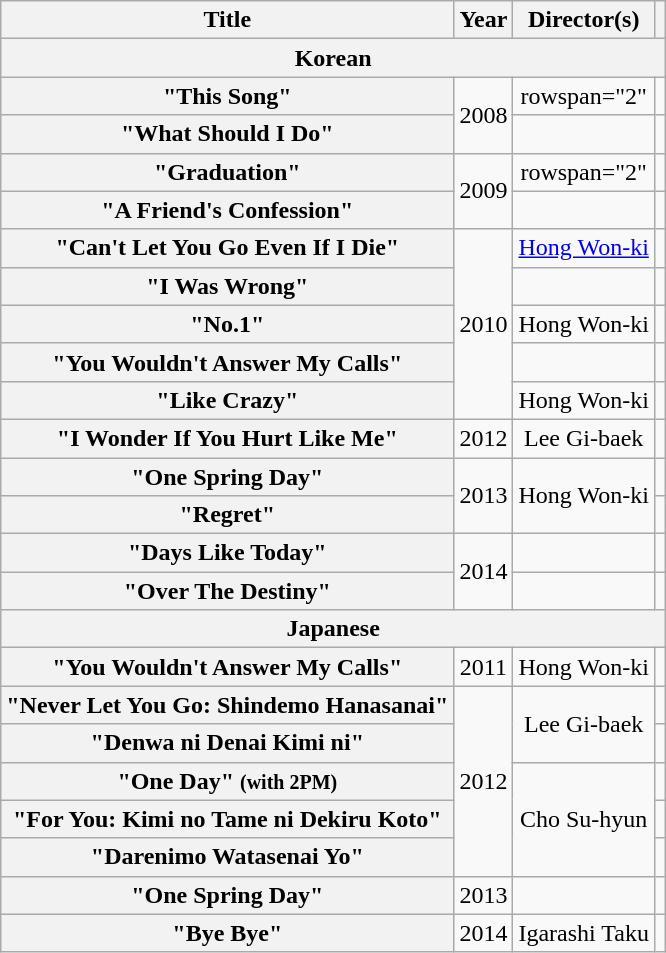<table class="wikitable plainrowheaders" style="text-align:center;">
<tr>
<th scope="col">Title</th>
<th scope="col">Year</th>
<th scope="col">Director(s)</th>
<th scope="col"></th>
</tr>
<tr>
<th colspan="4">Korean</th>
</tr>
<tr>
<th scope="row">"This Song"</th>
<td rowspan="2">2008</td>
<td>rowspan="2" </td>
<td></td>
</tr>
<tr>
<th scope="row">"What Should I Do"</th>
<td></td>
</tr>
<tr>
<th scope="row">"Graduation"</th>
<td rowspan="2">2009</td>
<td>rowspan="2" </td>
<td></td>
</tr>
<tr>
<th scope="row">"A Friend's Confession"</th>
<td></td>
</tr>
<tr>
<th scope="row">"Can't Let You Go Even If I Die"</th>
<td rowspan="5">2010</td>
<td><a href='#'>Hong Won-ki</a></td>
<td></td>
</tr>
<tr>
<th scope="row">"I Was Wrong"</th>
<td></td>
<td></td>
</tr>
<tr>
<th scope="row">"No.1"</th>
<td>Hong Won-ki</td>
<td></td>
</tr>
<tr>
<th scope="row">"You Wouldn't Answer My Calls"</th>
<td></td>
<td></td>
</tr>
<tr>
<th scope="row">"Like Crazy"</th>
<td>Hong Won-ki</td>
<td></td>
</tr>
<tr>
<th scope="row">"I Wonder If You Hurt Like Me"</th>
<td>2012</td>
<td>Lee Gi-baek</td>
<td></td>
</tr>
<tr>
<th scope="row">"One Spring Day"</th>
<td rowspan="2">2013</td>
<td rowspan="2">Hong Won-ki</td>
<td></td>
</tr>
<tr>
<th scope="row">"Regret"</th>
<td></td>
</tr>
<tr>
<th scope="row">"Days Like Today"</th>
<td rowspan="2">2014</td>
<td></td>
<td></td>
</tr>
<tr>
<th scope="row">"Over The Destiny"</th>
<td></td>
<td></td>
</tr>
<tr>
<th colspan="4">Japanese</th>
</tr>
<tr>
<th scope="row">"You Wouldn't Answer My Calls"</th>
<td>2011</td>
<td>Hong Won-ki</td>
<td></td>
</tr>
<tr>
<th scope="row">"Never Let You Go: Shindemo Hanasanai"</th>
<td rowspan="5">2012</td>
<td rowspan="2">Lee Gi-baek</td>
<td></td>
</tr>
<tr>
<th scope="row">"Denwa ni Denai Kimi ni"</th>
<td></td>
</tr>
<tr>
<th scope="row">"One Day" <small>(with 2PM)</small></th>
<td rowspan="3">Cho Su-hyun</td>
<td></td>
</tr>
<tr>
<th scope="row">"For You: Kimi no Tame ni Dekiru Koto"</th>
<td></td>
</tr>
<tr>
<th scope="row">"Darenimo Watasenai Yo"</th>
<td></td>
</tr>
<tr>
<th scope="row">"One Spring Day"</th>
<td>2013</td>
<td></td>
<td></td>
</tr>
<tr>
<th scope="row">"Bye Bye"</th>
<td>2014</td>
<td>Igarashi Taku</td>
<td></td>
</tr>
</table>
